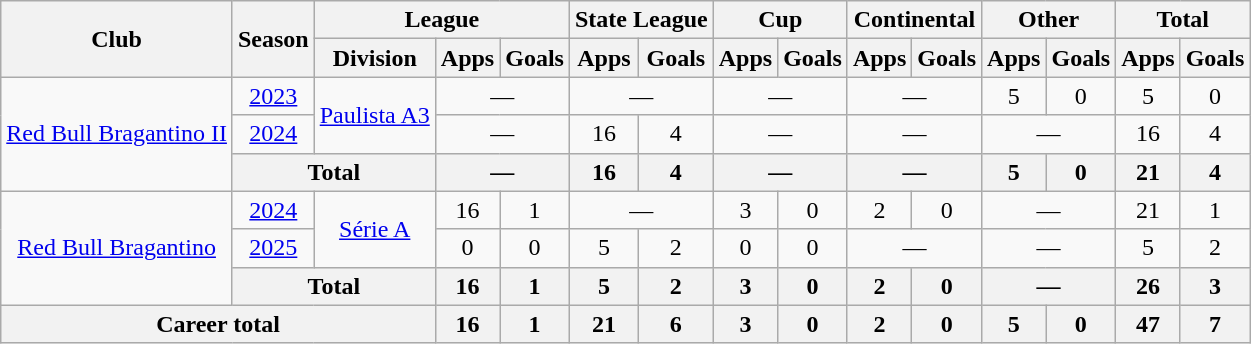<table class="wikitable" style="text-align: center">
<tr>
<th rowspan="2">Club</th>
<th rowspan="2">Season</th>
<th colspan="3">League</th>
<th colspan="2">State League</th>
<th colspan="2">Cup</th>
<th colspan="2">Continental</th>
<th colspan="2">Other</th>
<th colspan="2">Total</th>
</tr>
<tr>
<th>Division</th>
<th>Apps</th>
<th>Goals</th>
<th>Apps</th>
<th>Goals</th>
<th>Apps</th>
<th>Goals</th>
<th>Apps</th>
<th>Goals</th>
<th>Apps</th>
<th>Goals</th>
<th>Apps</th>
<th>Goals</th>
</tr>
<tr>
<td rowspan="3"><a href='#'>Red Bull Bragantino II</a></td>
<td><a href='#'>2023</a></td>
<td rowspan="2"><a href='#'>Paulista A3</a></td>
<td colspan="2">—</td>
<td colspan="2">—</td>
<td colspan="2">—</td>
<td colspan="2">—</td>
<td>5</td>
<td>0</td>
<td>5</td>
<td>0</td>
</tr>
<tr>
<td><a href='#'>2024</a></td>
<td colspan="2">—</td>
<td>16</td>
<td>4</td>
<td colspan="2">—</td>
<td colspan="2">—</td>
<td colspan="2">—</td>
<td>16</td>
<td>4</td>
</tr>
<tr>
<th colspan="2">Total</th>
<th colspan="2">—</th>
<th>16</th>
<th>4</th>
<th colspan="2">—</th>
<th colspan="2">—</th>
<th>5</th>
<th>0</th>
<th>21</th>
<th>4</th>
</tr>
<tr>
<td rowspan="3"><a href='#'>Red Bull Bragantino</a></td>
<td><a href='#'>2024</a></td>
<td rowspan="2"><a href='#'>Série A</a></td>
<td>16</td>
<td>1</td>
<td colspan="2">—</td>
<td>3</td>
<td>0</td>
<td>2</td>
<td>0</td>
<td colspan="2">—</td>
<td>21</td>
<td>1</td>
</tr>
<tr>
<td><a href='#'>2025</a></td>
<td>0</td>
<td>0</td>
<td>5</td>
<td>2</td>
<td>0</td>
<td>0</td>
<td colspan="2">—</td>
<td colspan="2">—</td>
<td>5</td>
<td>2</td>
</tr>
<tr>
<th colspan="2">Total</th>
<th>16</th>
<th>1</th>
<th>5</th>
<th>2</th>
<th>3</th>
<th>0</th>
<th>2</th>
<th>0</th>
<th colspan="2">—</th>
<th>26</th>
<th>3</th>
</tr>
<tr>
<th colspan="3"><strong>Career total</strong></th>
<th>16</th>
<th>1</th>
<th>21</th>
<th>6</th>
<th>3</th>
<th>0</th>
<th>2</th>
<th>0</th>
<th>5</th>
<th>0</th>
<th>47</th>
<th>7</th>
</tr>
</table>
